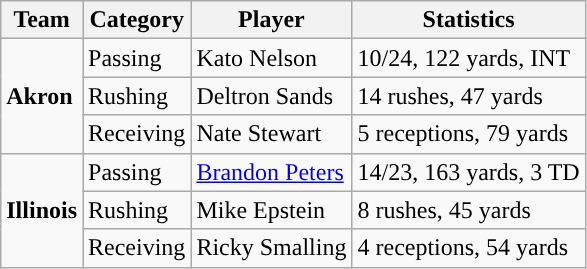<table class="wikitable" style="float: left;">
<tr>
<th>Team</th>
<th>Category</th>
<th>Player</th>
<th>Statistics</th>
</tr>
<tr>
<td rowspan=3><strong>Akron</strong></td>
<td>Passing</td>
<td>Kato Nelson</td>
<td>10/24, 122 yards, INT</td>
</tr>
<tr>
<td>Rushing</td>
<td>Deltron Sands</td>
<td>14 rushes, 47 yards</td>
</tr>
<tr>
<td>Receiving</td>
<td>Nate Stewart</td>
<td>5 receptions, 79 yards</td>
</tr>
<tr>
<td rowspan=3><strong>Illinois</strong></td>
<td>Passing</td>
<td><a href='#'>Brandon Peters</a></td>
<td>14/23, 163 yards, 3 TD</td>
</tr>
<tr>
<td>Rushing</td>
<td>Mike Epstein</td>
<td>8 rushes, 45 yards</td>
</tr>
<tr>
<td>Receiving</td>
<td>Ricky Smalling</td>
<td>4 receptions, 54 yards</td>
</tr>
</table>
